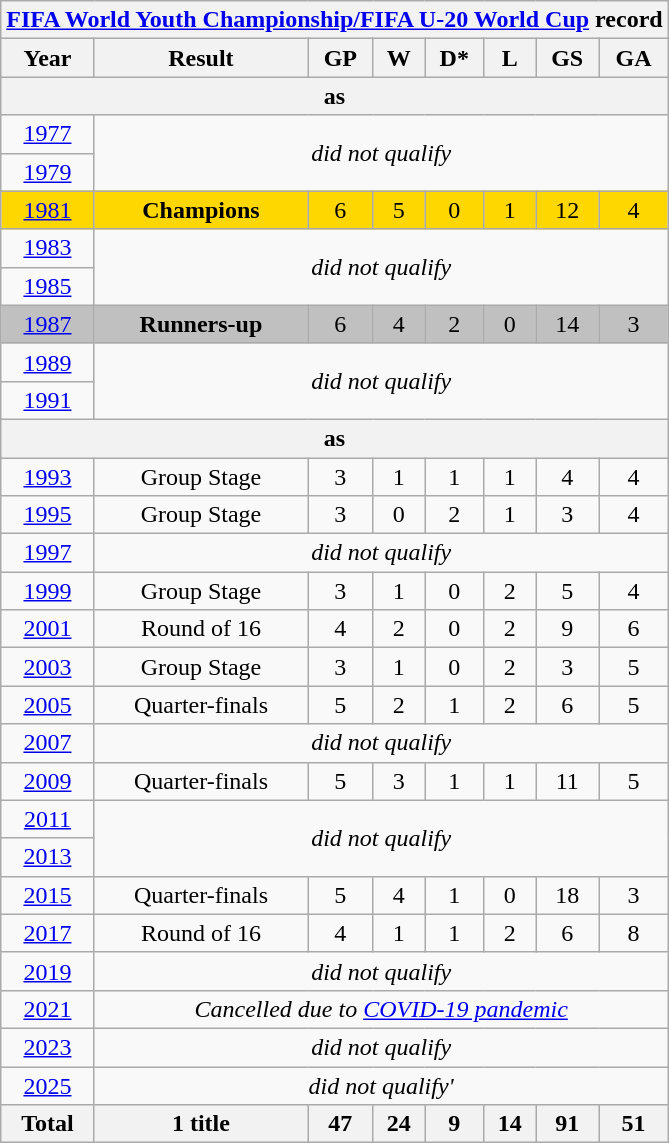<table class="wikitable" style="text-align: center;">
<tr>
<th colspan=9><a href='#'>FIFA World Youth Championship/FIFA U-20 World Cup</a> record</th>
</tr>
<tr>
<th>Year</th>
<th>Result</th>
<th>GP</th>
<th>W</th>
<th>D*</th>
<th>L</th>
<th>GS</th>
<th>GA</th>
</tr>
<tr>
<th colspan=9>as </th>
</tr>
<tr>
<td> <a href='#'>1977</a></td>
<td rowspan=2 colspan=8><em>did not qualify</em></td>
</tr>
<tr>
<td> <a href='#'>1979</a></td>
</tr>
<tr style="background:gold;">
<td> <a href='#'>1981</a></td>
<td><strong>Champions</strong></td>
<td>6</td>
<td>5</td>
<td>0</td>
<td>1</td>
<td>12</td>
<td>4</td>
</tr>
<tr>
<td> <a href='#'>1983</a></td>
<td rowspan=2 colspan=8><em>did not qualify</em></td>
</tr>
<tr>
<td> <a href='#'>1985</a></td>
</tr>
<tr style="background:Silver;">
<td> <a href='#'>1987</a></td>
<td><strong>Runners-up</strong></td>
<td>6</td>
<td>4</td>
<td>2</td>
<td>0</td>
<td>14</td>
<td>3</td>
</tr>
<tr>
<td> <a href='#'>1989</a></td>
<td rowspan=2 colspan=8><em>did not qualify</em></td>
</tr>
<tr>
<td> <a href='#'>1991</a></td>
</tr>
<tr>
<th colspan=9>as </th>
</tr>
<tr>
<td> <a href='#'>1993</a></td>
<td>Group Stage</td>
<td>3</td>
<td>1</td>
<td>1</td>
<td>1</td>
<td>4</td>
<td>4</td>
</tr>
<tr>
<td> <a href='#'>1995</a></td>
<td>Group Stage</td>
<td>3</td>
<td>0</td>
<td>2</td>
<td>1</td>
<td>3</td>
<td>4</td>
</tr>
<tr>
<td> <a href='#'>1997</a></td>
<td colspan=8><em>did not qualify</em></td>
</tr>
<tr>
<td> <a href='#'>1999</a></td>
<td>Group Stage</td>
<td>3</td>
<td>1</td>
<td>0</td>
<td>2</td>
<td>5</td>
<td>4</td>
</tr>
<tr>
<td> <a href='#'>2001</a></td>
<td>Round of 16</td>
<td>4</td>
<td>2</td>
<td>0</td>
<td>2</td>
<td>9</td>
<td>6</td>
</tr>
<tr>
<td> <a href='#'>2003</a></td>
<td>Group Stage</td>
<td>3</td>
<td>1</td>
<td>0</td>
<td>2</td>
<td>3</td>
<td>5</td>
</tr>
<tr>
<td> <a href='#'>2005</a></td>
<td>Quarter-finals</td>
<td>5</td>
<td>2</td>
<td>1</td>
<td>2</td>
<td>6</td>
<td>5</td>
</tr>
<tr>
<td> <a href='#'>2007</a></td>
<td colspan=8><em>did not qualify </em></td>
</tr>
<tr>
<td> <a href='#'>2009</a></td>
<td>Quarter-finals</td>
<td>5</td>
<td>3</td>
<td>1</td>
<td>1</td>
<td>11</td>
<td>5</td>
</tr>
<tr>
<td> <a href='#'>2011</a></td>
<td rowspan=2 colspan=8><em>did not qualify</em></td>
</tr>
<tr>
<td> <a href='#'>2013</a></td>
</tr>
<tr>
<td> <a href='#'>2015</a></td>
<td>Quarter-finals</td>
<td>5</td>
<td>4</td>
<td>1</td>
<td>0</td>
<td>18</td>
<td>3</td>
</tr>
<tr>
<td> <a href='#'>2017</a></td>
<td>Round of 16</td>
<td>4</td>
<td>1</td>
<td>1</td>
<td>2</td>
<td>6</td>
<td>8</td>
</tr>
<tr>
<td> <a href='#'>2019</a></td>
<td colspan=8><em>did not qualify</em></td>
</tr>
<tr>
<td> <a href='#'>2021</a></td>
<td colspan=8><em>Cancelled due to <a href='#'>COVID-19 pandemic</a></em></td>
</tr>
<tr>
<td> <a href='#'>2023</a></td>
<td colspan=8><em>did not qualify</em></td>
</tr>
<tr>
<td> <a href='#'>2025</a></td>
<td colspan=8><em>did not qualify'</td>
</tr>
<tr>
<th><strong>Total</strong></th>
<th><strong>1 title</strong></th>
<th><strong>47</strong></th>
<th><strong>24</strong></th>
<th><strong>9</strong></th>
<th><strong>14</strong></th>
<th><strong>91</strong></th>
<th><strong>51</strong></th>
</tr>
</table>
